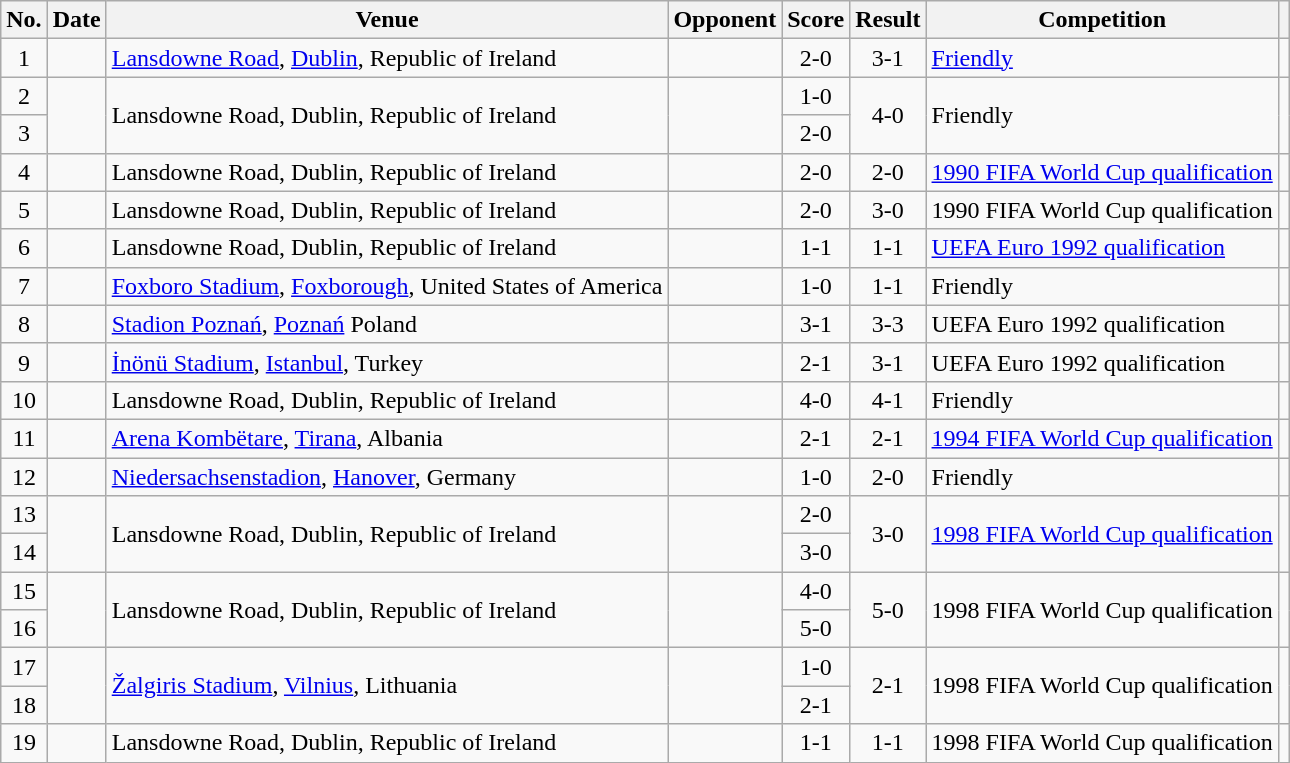<table class="wikitable sortable">
<tr>
<th scope="col">No.</th>
<th scope="col">Date</th>
<th scope="col">Venue</th>
<th scope="col">Opponent</th>
<th scope="col">Score</th>
<th scope="col">Result</th>
<th scope="col">Competition</th>
<th scope="col" class="unsortable"></th>
</tr>
<tr>
<td style="text-align:center">1</td>
<td></td>
<td><a href='#'>Lansdowne Road</a>, <a href='#'>Dublin</a>, Republic of Ireland</td>
<td></td>
<td style="text-align:center">2-0</td>
<td style="text-align:center">3-1</td>
<td><a href='#'>Friendly</a></td>
<td></td>
</tr>
<tr>
<td style="text-align:center">2</td>
<td rowspan="2"></td>
<td rowspan="2">Lansdowne Road, Dublin, Republic of Ireland</td>
<td rowspan="2"></td>
<td style="text-align:center">1-0</td>
<td rowspan="2" style="text-align:center">4-0</td>
<td rowspan="2">Friendly</td>
<td rowspan="2"></td>
</tr>
<tr>
<td style="text-align:center">3</td>
<td style="text-align:center">2-0</td>
</tr>
<tr>
<td style="text-align:center">4</td>
<td></td>
<td>Lansdowne Road, Dublin, Republic of Ireland</td>
<td></td>
<td style="text-align:center">2-0</td>
<td style="text-align:center">2-0</td>
<td><a href='#'>1990 FIFA World Cup qualification</a></td>
<td></td>
</tr>
<tr>
<td style="text-align:center">5</td>
<td></td>
<td>Lansdowne Road, Dublin, Republic of Ireland</td>
<td></td>
<td style="text-align:center">2-0</td>
<td style="text-align:center">3-0</td>
<td>1990 FIFA World Cup qualification</td>
<td></td>
</tr>
<tr>
<td style="text-align:center">6</td>
<td></td>
<td>Lansdowne Road, Dublin, Republic of Ireland</td>
<td></td>
<td style="text-align:center">1-1</td>
<td style="text-align:center">1-1</td>
<td><a href='#'>UEFA Euro 1992 qualification</a></td>
<td></td>
</tr>
<tr>
<td style="text-align:center">7</td>
<td></td>
<td><a href='#'>Foxboro Stadium</a>, <a href='#'>Foxborough</a>, United States of America</td>
<td></td>
<td style="text-align:center">1-0</td>
<td style="text-align:center">1-1</td>
<td>Friendly</td>
<td></td>
</tr>
<tr>
<td style="text-align:center">8</td>
<td></td>
<td><a href='#'>Stadion Poznań</a>, <a href='#'>Poznań</a> Poland</td>
<td></td>
<td style="text-align:center">3-1</td>
<td style="text-align:center">3-3</td>
<td>UEFA Euro 1992 qualification</td>
<td></td>
</tr>
<tr>
<td style="text-align:center">9</td>
<td></td>
<td><a href='#'>İnönü Stadium</a>, <a href='#'>Istanbul</a>, Turkey</td>
<td></td>
<td style="text-align:center">2-1</td>
<td style="text-align:center">3-1</td>
<td>UEFA Euro 1992 qualification</td>
<td></td>
</tr>
<tr>
<td style="text-align:center">10</td>
<td></td>
<td>Lansdowne Road, Dublin, Republic of Ireland</td>
<td></td>
<td style="text-align:center">4-0</td>
<td style="text-align:center">4-1</td>
<td>Friendly</td>
<td></td>
</tr>
<tr>
<td style="text-align:center">11</td>
<td></td>
<td><a href='#'>Arena Kombëtare</a>, <a href='#'>Tirana</a>, Albania</td>
<td></td>
<td style="text-align:center">2-1</td>
<td style="text-align:center">2-1</td>
<td><a href='#'>1994 FIFA World Cup qualification</a></td>
<td></td>
</tr>
<tr>
<td style="text-align:center">12</td>
<td></td>
<td><a href='#'>Niedersachsenstadion</a>, <a href='#'>Hanover</a>, Germany</td>
<td></td>
<td style="text-align:center">1-0</td>
<td style="text-align:center">2-0</td>
<td>Friendly</td>
<td></td>
</tr>
<tr>
<td style="text-align:center">13</td>
<td rowspan="2"></td>
<td rowspan="2">Lansdowne Road, Dublin, Republic of Ireland</td>
<td rowspan="2"></td>
<td style="text-align:center">2-0</td>
<td rowspan="2" style="text-align:center">3-0</td>
<td rowspan="2"><a href='#'>1998 FIFA World Cup qualification</a></td>
<td rowspan="2"></td>
</tr>
<tr>
<td style="text-align:center">14</td>
<td style="text-align:center">3-0</td>
</tr>
<tr>
<td style="text-align:center">15</td>
<td rowspan="2"></td>
<td rowspan="2">Lansdowne Road, Dublin, Republic of Ireland</td>
<td rowspan="2"></td>
<td style="text-align:center">4-0</td>
<td rowspan="2" style="text-align:center">5-0</td>
<td rowspan="2">1998 FIFA World Cup qualification</td>
<td rowspan="2"></td>
</tr>
<tr>
<td style="text-align:center">16</td>
<td style="text-align:center">5-0</td>
</tr>
<tr>
<td style="text-align:center">17</td>
<td rowspan="2"></td>
<td rowspan="2"><a href='#'>Žalgiris Stadium</a>, <a href='#'>Vilnius</a>, Lithuania</td>
<td rowspan="2"></td>
<td style="text-align:center">1-0</td>
<td rowspan="2" style="text-align:center">2-1</td>
<td rowspan="2">1998 FIFA World Cup qualification</td>
<td rowspan="2"></td>
</tr>
<tr>
<td style="text-align:center">18</td>
<td style="text-align:center">2-1</td>
</tr>
<tr>
<td style="text-align:center">19</td>
<td></td>
<td>Lansdowne Road, Dublin, Republic of Ireland</td>
<td></td>
<td style="text-align:center">1-1</td>
<td style="text-align:center">1-1</td>
<td>1998 FIFA World Cup qualification</td>
<td></td>
</tr>
</table>
